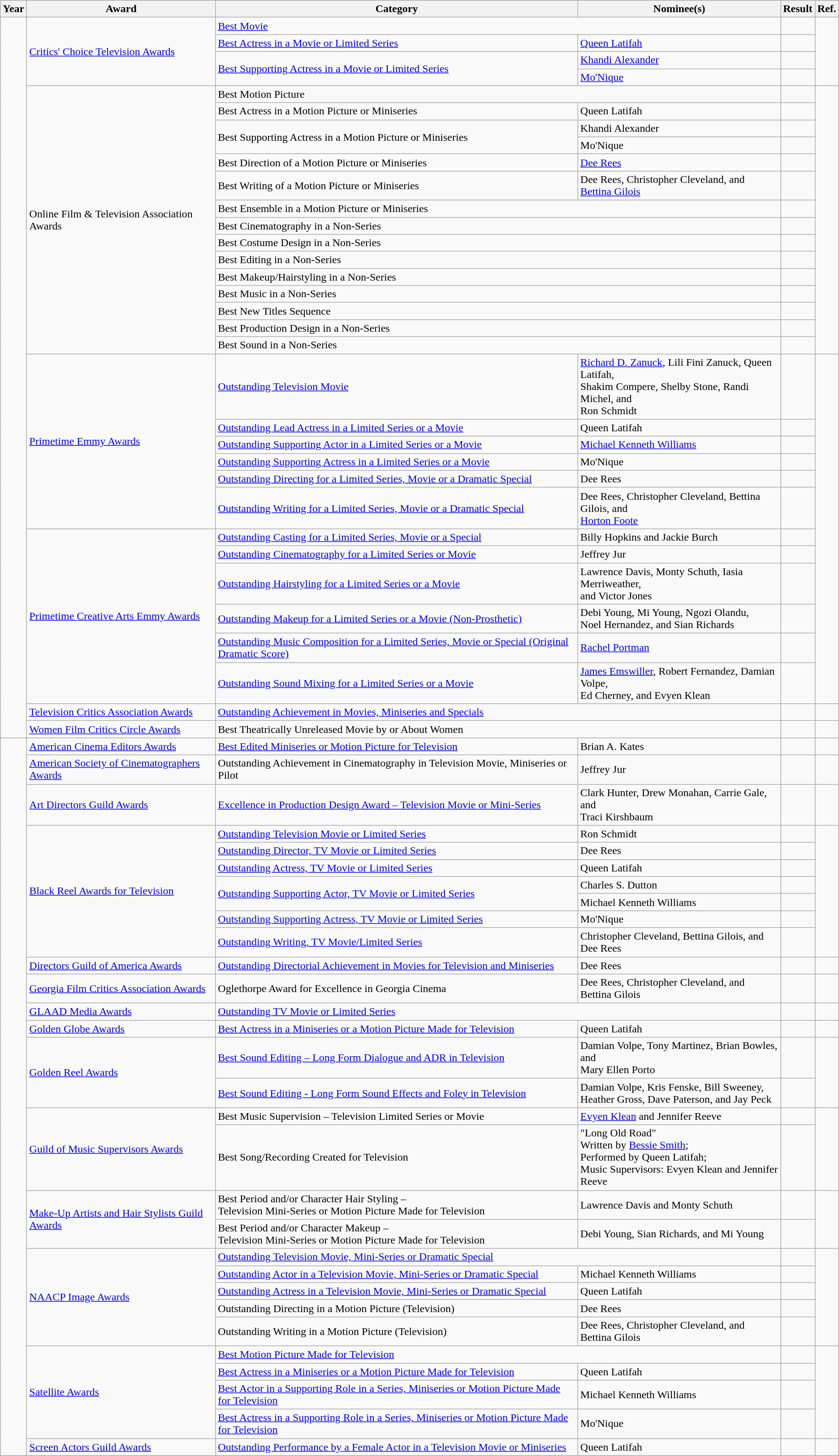<table class="wikitable sortable">
<tr>
<th>Year</th>
<th>Award</th>
<th>Category</th>
<th>Nominee(s)</th>
<th>Result</th>
<th>Ref.</th>
</tr>
<tr>
<td rowspan="33"></td>
<td rowspan="4"><a href='#'>Critics' Choice Television Awards</a></td>
<td colspan="2"><a href='#'>Best Movie</a></td>
<td></td>
<td align="center" rowspan="4"></td>
</tr>
<tr>
<td><a href='#'>Best Actress in a Movie or Limited Series</a></td>
<td><a href='#'>Queen Latifah</a></td>
<td></td>
</tr>
<tr>
<td rowspan="2"><a href='#'>Best Supporting Actress in a Movie or Limited Series</a></td>
<td><a href='#'>Khandi Alexander</a></td>
<td></td>
</tr>
<tr>
<td><a href='#'>Mo'Nique</a></td>
<td></td>
</tr>
<tr>
<td rowspan="15">Online Film & Television Association Awards</td>
<td colspan="2">Best Motion Picture</td>
<td></td>
<td align="center" rowspan="15"></td>
</tr>
<tr>
<td>Best Actress in a Motion Picture or Miniseries</td>
<td>Queen Latifah</td>
<td></td>
</tr>
<tr>
<td rowspan="2">Best Supporting Actress in a Motion Picture or Miniseries</td>
<td>Khandi Alexander</td>
<td></td>
</tr>
<tr>
<td>Mo'Nique</td>
<td></td>
</tr>
<tr>
<td>Best Direction of a Motion Picture or Miniseries</td>
<td><a href='#'>Dee Rees</a></td>
<td></td>
</tr>
<tr>
<td>Best Writing of a Motion Picture or Miniseries</td>
<td>Dee Rees, Christopher Cleveland, and <a href='#'>Bettina Gilois</a></td>
<td></td>
</tr>
<tr>
<td colspan="2">Best Ensemble in a Motion Picture or Miniseries</td>
<td></td>
</tr>
<tr>
<td colspan="2">Best Cinematography in a Non-Series</td>
<td></td>
</tr>
<tr>
<td colspan="2">Best Costume Design in a Non-Series</td>
<td></td>
</tr>
<tr>
<td colspan="2">Best Editing in a Non-Series</td>
<td></td>
</tr>
<tr>
<td colspan="2">Best Makeup/Hairstyling in a Non-Series</td>
<td></td>
</tr>
<tr>
<td colspan="2">Best Music in a Non-Series</td>
<td></td>
</tr>
<tr>
<td colspan="2">Best New Titles Sequence</td>
<td></td>
</tr>
<tr>
<td colspan="2">Best Production Design in a Non-Series</td>
<td></td>
</tr>
<tr>
<td colspan="2">Best Sound in a Non-Series</td>
<td></td>
</tr>
<tr>
<td rowspan="6"><a href='#'>Primetime Emmy Awards</a></td>
<td><a href='#'>Outstanding Television Movie</a></td>
<td><a href='#'>Richard D. Zanuck</a>, Lili Fini Zanuck, Queen Latifah, <br> Shakim Compere, Shelby Stone, Randi Michel, and <br> Ron Schmidt</td>
<td></td>
<td align="center" rowspan="12"></td>
</tr>
<tr>
<td><a href='#'>Outstanding Lead Actress in a Limited Series or a Movie</a></td>
<td>Queen Latifah</td>
<td></td>
</tr>
<tr>
<td><a href='#'>Outstanding Supporting Actor in a Limited Series or a Movie</a></td>
<td><a href='#'>Michael Kenneth Williams</a></td>
<td></td>
</tr>
<tr>
<td><a href='#'>Outstanding Supporting Actress in a Limited Series or a Movie</a></td>
<td>Mo'Nique</td>
<td></td>
</tr>
<tr>
<td><a href='#'>Outstanding Directing for a Limited Series, Movie or a Dramatic Special</a></td>
<td>Dee Rees</td>
<td></td>
</tr>
<tr>
<td><a href='#'>Outstanding Writing for a Limited Series, Movie or a Dramatic Special</a></td>
<td>Dee Rees, Christopher Cleveland, Bettina Gilois, and <br> <a href='#'>Horton Foote</a></td>
<td></td>
</tr>
<tr>
<td rowspan="6"><a href='#'>Primetime Creative Arts Emmy Awards</a></td>
<td><a href='#'>Outstanding Casting for a Limited Series, Movie or a Special</a></td>
<td>Billy Hopkins and Jackie Burch</td>
<td></td>
</tr>
<tr>
<td><a href='#'>Outstanding Cinematography for a Limited Series or Movie</a></td>
<td>Jeffrey Jur</td>
<td></td>
</tr>
<tr>
<td><a href='#'>Outstanding Hairstyling for a Limited Series or a Movie</a></td>
<td>Lawrence Davis, Monty Schuth, Iasia Merriweather, <br> and Victor Jones</td>
<td></td>
</tr>
<tr>
<td><a href='#'>Outstanding Makeup for a Limited Series or a Movie (Non-Prosthetic)</a></td>
<td>Debi Young, Mi Young, Ngozi Olandu, <br> Noel Hernandez, and Sian Richards</td>
<td></td>
</tr>
<tr>
<td><a href='#'>Outstanding Music Composition for a Limited Series, Movie or Special (Original Dramatic Score)</a></td>
<td><a href='#'>Rachel Portman</a></td>
<td></td>
</tr>
<tr>
<td><a href='#'>Outstanding Sound Mixing for a Limited Series or a Movie</a></td>
<td><a href='#'>James Emswiller</a>, Robert Fernandez, Damian Volpe, <br> Ed Cherney, and Evyen Klean</td>
<td></td>
</tr>
<tr>
<td><a href='#'>Television Critics Association Awards</a></td>
<td colspan="2"><a href='#'>Outstanding Achievement in Movies, Miniseries and Specials</a></td>
<td></td>
<td align="center"></td>
</tr>
<tr>
<td><a href='#'>Women Film Critics Circle Awards</a></td>
<td colspan="2">Best Theatrically Unreleased Movie by or About Women</td>
<td></td>
<td align="center"></td>
</tr>
<tr>
<td rowspan="30"></td>
<td><a href='#'>American Cinema Editors Awards</a></td>
<td><a href='#'>Best Edited Miniseries or Motion Picture for Television</a></td>
<td>Brian A. Kates</td>
<td></td>
<td align="center"></td>
</tr>
<tr>
<td><a href='#'>American Society of Cinematographers Awards</a></td>
<td>Outstanding Achievement in Cinematography in Television Movie, Miniseries or Pilot</td>
<td>Jeffrey Jur</td>
<td></td>
<td align="center"></td>
</tr>
<tr>
<td><a href='#'>Art Directors Guild Awards</a></td>
<td><a href='#'>Excellence in Production Design Award – Television Movie or Mini-Series</a></td>
<td>Clark Hunter, Drew Monahan, Carrie Gale, and <br> Traci Kirshbaum</td>
<td></td>
<td align="center"></td>
</tr>
<tr>
<td rowspan="7"><a href='#'>Black Reel Awards for Television</a></td>
<td><a href='#'>Outstanding Television Movie or Limited Series</a></td>
<td>Ron Schmidt</td>
<td></td>
<td align="center" rowspan="7"></td>
</tr>
<tr>
<td><a href='#'>Outstanding Director, TV Movie or Limited Series</a></td>
<td>Dee Rees</td>
<td></td>
</tr>
<tr>
<td><a href='#'>Outstanding Actress, TV Movie or Limited Series</a></td>
<td>Queen Latifah</td>
<td></td>
</tr>
<tr>
<td rowspan="2"><a href='#'>Outstanding Supporting Actor, TV Movie or Limited Series</a></td>
<td>Charles S. Dutton</td>
<td></td>
</tr>
<tr>
<td>Michael Kenneth Williams</td>
<td></td>
</tr>
<tr>
<td><a href='#'>Outstanding Supporting Actress, TV Movie or Limited Series</a></td>
<td>Mo'Nique</td>
<td></td>
</tr>
<tr>
<td><a href='#'>Outstanding Writing, TV Movie/Limited Series</a></td>
<td>Christopher Cleveland, Bettina Gilois, and Dee Rees</td>
<td></td>
</tr>
<tr>
<td><a href='#'>Directors Guild of America Awards</a></td>
<td><a href='#'>Outstanding Directorial Achievement in Movies for Television and Miniseries</a></td>
<td>Dee Rees</td>
<td></td>
<td align="center"></td>
</tr>
<tr>
<td><a href='#'>Georgia Film Critics Association Awards</a></td>
<td>Oglethorpe Award for Excellence in Georgia Cinema</td>
<td>Dee Rees, Christopher Cleveland, and Bettina Gilois</td>
<td></td>
<td align="center"></td>
</tr>
<tr>
<td><a href='#'>GLAAD Media Awards</a></td>
<td colspan="2"><a href='#'>Outstanding TV Movie or Limited Series</a></td>
<td></td>
<td align="center"></td>
</tr>
<tr>
<td><a href='#'>Golden Globe Awards</a></td>
<td><a href='#'>Best Actress in a Miniseries or a Motion Picture Made for Television</a></td>
<td>Queen Latifah</td>
<td></td>
<td align="center"></td>
</tr>
<tr>
<td rowspan="2"><a href='#'>Golden Reel Awards</a></td>
<td><a href='#'>Best Sound Editing – Long Form Dialogue and ADR in Television</a></td>
<td>Damian Volpe, Tony Martinez, Brian Bowles, and <br> Mary Ellen Porto</td>
<td></td>
<td align="center" rowspan="2"></td>
</tr>
<tr>
<td><a href='#'>Best Sound Editing - Long Form Sound Effects and Foley in Television</a></td>
<td>Damian Volpe, Kris Fenske, Bill Sweeney, <br> Heather Gross, Dave Paterson, and Jay Peck</td>
<td></td>
</tr>
<tr>
<td rowspan="2"><a href='#'>Guild of Music Supervisors Awards</a></td>
<td>Best Music Supervision – Television Limited Series or Movie</td>
<td><a href='#'>Evyen Klean</a> and Jennifer Reeve</td>
<td></td>
<td align="center" rowspan="2"></td>
</tr>
<tr>
<td>Best Song/Recording Created for Television</td>
<td>"Long Old Road" <br> Written by <a href='#'>Bessie Smith</a>; <br> Performed by Queen Latifah; <br> Music Supervisors: Evyen Klean and Jennifer Reeve</td>
<td></td>
</tr>
<tr>
<td rowspan="2"><a href='#'>Make-Up Artists and Hair Stylists Guild Awards</a></td>
<td>Best Period and/or Character Hair Styling – <br> Television Mini-Series or Motion Picture Made for Television</td>
<td>Lawrence Davis and Monty Schuth</td>
<td></td>
<td align="center" rowspan="2"></td>
</tr>
<tr>
<td>Best Period and/or Character Makeup – <br> Television Mini-Series or Motion Picture Made for Television</td>
<td>Debi Young, Sian Richards, and Mi Young</td>
<td></td>
</tr>
<tr>
<td rowspan="5"><a href='#'>NAACP Image Awards</a></td>
<td colspan="2"><a href='#'>Outstanding Television Movie, Mini-Series or Dramatic Special</a></td>
<td></td>
<td align="center" rowspan="5"></td>
</tr>
<tr>
<td><a href='#'>Outstanding Actor in a Television Movie, Mini-Series or Dramatic Special</a></td>
<td>Michael Kenneth Williams</td>
<td></td>
</tr>
<tr>
<td><a href='#'>Outstanding Actress in a Television Movie, Mini-Series or Dramatic Special</a></td>
<td>Queen Latifah</td>
<td></td>
</tr>
<tr>
<td>Outstanding Directing in a Motion Picture (Television)</td>
<td>Dee Rees</td>
<td></td>
</tr>
<tr>
<td>Outstanding Writing in a Motion Picture (Television)</td>
<td>Dee Rees, Christopher Cleveland, and Bettina Gilois</td>
<td></td>
</tr>
<tr>
<td rowspan="4"><a href='#'>Satellite Awards</a></td>
<td colspan="2"><a href='#'>Best Motion Picture Made for Television</a></td>
<td></td>
<td align="center" rowspan="4"></td>
</tr>
<tr>
<td><a href='#'>Best Actress in a Miniseries or a Motion Picture Made for Television</a></td>
<td>Queen Latifah</td>
<td></td>
</tr>
<tr>
<td><a href='#'>Best Actor in a Supporting Role in a Series, Miniseries or Motion Picture Made for Television</a></td>
<td>Michael Kenneth Williams</td>
<td></td>
</tr>
<tr>
<td><a href='#'>Best Actress in a Supporting Role in a Series, Miniseries or Motion Picture Made for Television</a></td>
<td>Mo'Nique</td>
<td></td>
</tr>
<tr>
<td><a href='#'>Screen Actors Guild Awards</a></td>
<td><a href='#'>Outstanding Performance by a Female Actor in a Television Movie or Miniseries</a></td>
<td>Queen Latifah</td>
<td></td>
<td align="center" rowspan="2"></td>
</tr>
</table>
